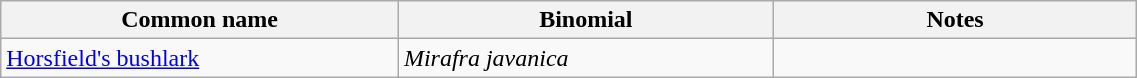<table style="width:60%;" class="wikitable">
<tr>
<th width=35%>Common name</th>
<th width=33%>Binomial</th>
<th width=32%>Notes</th>
</tr>
<tr>
<td><a href='#'>Horsfield's bushlark</a></td>
<td><em>Mirafra javanica</em></td>
<td></td>
</tr>
</table>
